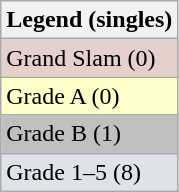<table class=wikitable>
<tr>
<th>Legend (singles)</th>
</tr>
<tr bgcolor=e5d1cb>
<td>Grand Slam (0)</td>
</tr>
<tr bgcolor=ffffcc>
<td>Grade A (0)</td>
</tr>
<tr bgcolor=silver>
<td>Grade B (1)</td>
</tr>
<tr bgcolor=dfe2e9>
<td>Grade 1–5 (8)</td>
</tr>
</table>
